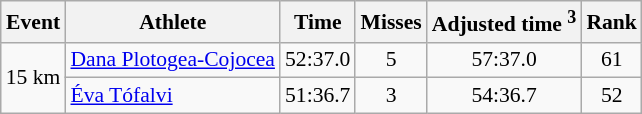<table class="wikitable" style="font-size:90%">
<tr>
<th>Event</th>
<th>Athlete</th>
<th>Time</th>
<th>Misses</th>
<th>Adjusted time <sup>3</sup></th>
<th>Rank</th>
</tr>
<tr>
<td rowspan="2">15 km</td>
<td><a href='#'>Dana Plotogea-Cojocea</a></td>
<td align="center">52:37.0</td>
<td align="center">5</td>
<td align="center">57:37.0</td>
<td align="center">61</td>
</tr>
<tr>
<td><a href='#'>Éva Tófalvi</a></td>
<td align="center">51:36.7</td>
<td align="center">3</td>
<td align="center">54:36.7</td>
<td align="center">52</td>
</tr>
</table>
